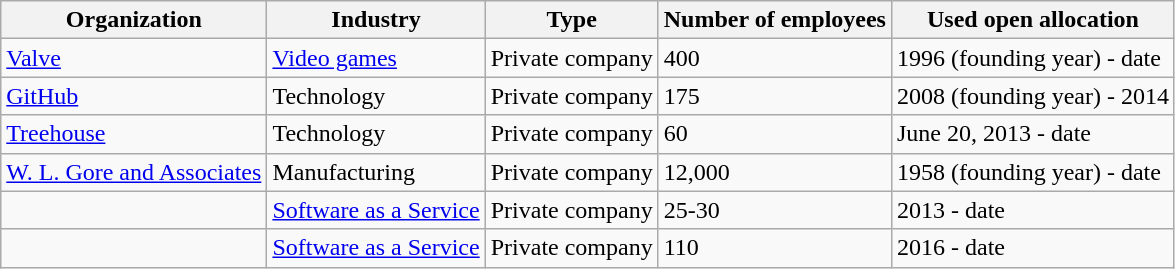<table class="sortable wikitable" style="width: auto">
<tr>
<th>Organization</th>
<th>Industry</th>
<th>Type</th>
<th>Number of employees</th>
<th>Used open allocation</th>
</tr>
<tr>
<td><a href='#'>Valve</a></td>
<td><a href='#'>Video games</a></td>
<td>Private company</td>
<td>400</td>
<td>1996 (founding year) - date</td>
</tr>
<tr>
<td><a href='#'>GitHub</a></td>
<td>Technology</td>
<td>Private company</td>
<td>175</td>
<td>2008 (founding year) - 2014</td>
</tr>
<tr>
<td><a href='#'>Treehouse</a></td>
<td>Technology</td>
<td>Private company</td>
<td>60</td>
<td>June 20, 2013 - date</td>
</tr>
<tr>
<td><a href='#'>W. L. Gore and Associates</a></td>
<td>Manufacturing</td>
<td>Private company</td>
<td>12,000</td>
<td>1958 (founding year) - date</td>
</tr>
<tr>
<td></td>
<td><a href='#'>Software as a Service</a></td>
<td>Private company</td>
<td>25-30</td>
<td>2013 - date</td>
</tr>
<tr>
<td></td>
<td><a href='#'>Software as a Service</a></td>
<td>Private company</td>
<td>110</td>
<td>2016 - date</td>
</tr>
</table>
